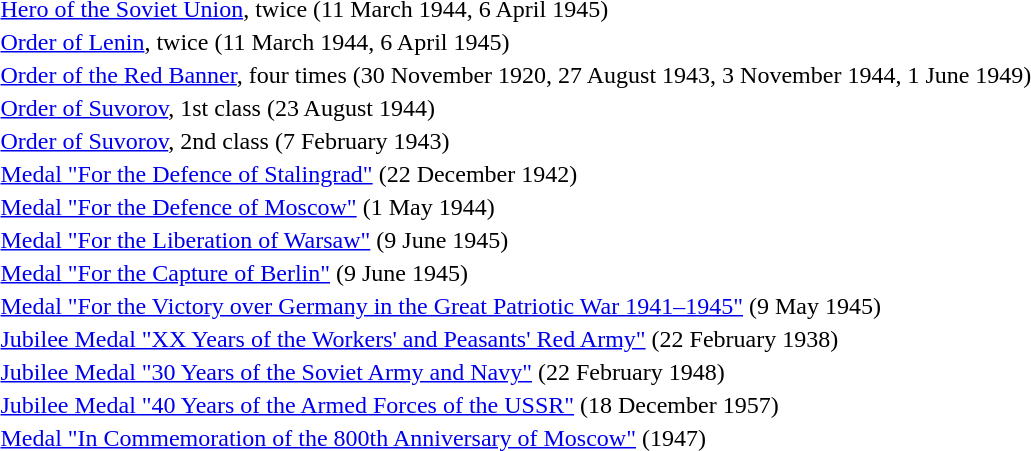<table>
<tr>
<td> </td>
<td><a href='#'>Hero of the Soviet Union</a>, twice (11 March 1944, 6 April 1945)</td>
</tr>
<tr>
<td></td>
<td><a href='#'>Order of Lenin</a>, twice (11 March 1944, 6 April 1945)</td>
</tr>
<tr>
<td></td>
<td><a href='#'>Order of the Red Banner</a>, four times (30 November 1920, 27 August 1943, 3 November 1944, 1 June 1949)</td>
</tr>
<tr>
<td></td>
<td><a href='#'>Order of Suvorov</a>, 1st class (23 August 1944)</td>
</tr>
<tr>
<td></td>
<td><a href='#'>Order of Suvorov</a>, 2nd class (7 February 1943)</td>
</tr>
<tr>
<td></td>
<td><a href='#'>Medal "For the Defence of Stalingrad"</a> (22 December 1942)</td>
</tr>
<tr>
<td></td>
<td><a href='#'>Medal "For the Defence of Moscow"</a> (1 May 1944)</td>
</tr>
<tr>
<td></td>
<td><a href='#'>Medal "For the Liberation of Warsaw"</a> (9 June 1945)</td>
</tr>
<tr>
<td></td>
<td><a href='#'>Medal "For the Capture of Berlin"</a> (9 June 1945)</td>
</tr>
<tr>
<td></td>
<td><a href='#'>Medal "For the Victory over Germany in the Great Patriotic War 1941–1945"</a> (9 May 1945)</td>
</tr>
<tr>
<td></td>
<td><a href='#'>Jubilee Medal "XX Years of the Workers' and Peasants' Red Army"</a> (22 February 1938)</td>
</tr>
<tr>
<td></td>
<td><a href='#'>Jubilee Medal "30 Years of the Soviet Army and Navy"</a> (22 February 1948)</td>
</tr>
<tr>
<td></td>
<td><a href='#'>Jubilee Medal "40 Years of the Armed Forces of the USSR"</a> (18 December 1957)</td>
</tr>
<tr>
<td></td>
<td><a href='#'>Medal "In Commemoration of the 800th Anniversary of Moscow"</a> (1947)</td>
</tr>
<tr>
</tr>
</table>
